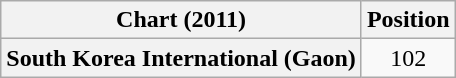<table class="wikitable plainrowheaders" style="text-align:center;">
<tr>
<th scope="col">Chart (2011)</th>
<th scope="col">Position</th>
</tr>
<tr>
<th scope="row">South Korea International (Gaon)</th>
<td>102</td>
</tr>
</table>
